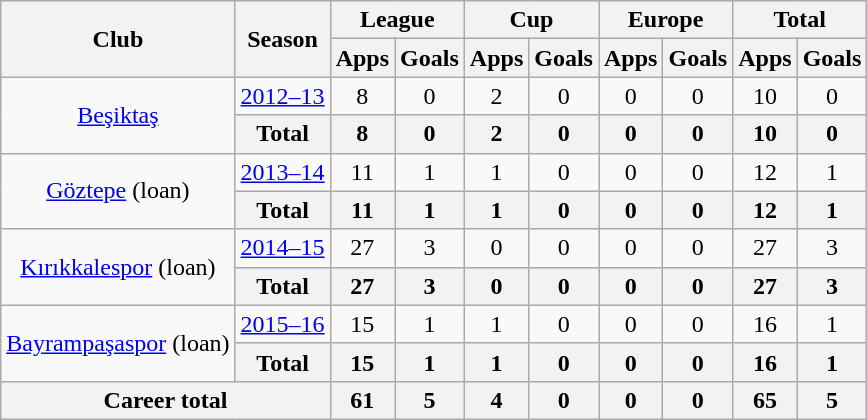<table class="wikitable" style="text-align: center;">
<tr>
<th rowspan="2">Club</th>
<th rowspan="2">Season</th>
<th colspan="2">League</th>
<th colspan="2">Cup</th>
<th colspan="2">Europe</th>
<th colspan="2">Total</th>
</tr>
<tr>
<th>Apps</th>
<th>Goals</th>
<th>Apps</th>
<th>Goals</th>
<th>Apps</th>
<th>Goals</th>
<th>Apps</th>
<th>Goals</th>
</tr>
<tr>
<td rowspan="2" valign="center"><a href='#'>Beşiktaş</a></td>
<td><a href='#'>2012–13</a></td>
<td>8</td>
<td>0</td>
<td>2</td>
<td>0</td>
<td>0</td>
<td>0</td>
<td>10</td>
<td>0</td>
</tr>
<tr>
<th>Total</th>
<th>8</th>
<th>0</th>
<th>2</th>
<th>0</th>
<th>0</th>
<th>0</th>
<th>10</th>
<th>0</th>
</tr>
<tr>
<td rowspan="2" valign="center"><a href='#'>Göztepe</a> (loan)</td>
<td><a href='#'>2013–14</a></td>
<td>11</td>
<td>1</td>
<td>1</td>
<td>0</td>
<td>0</td>
<td>0</td>
<td>12</td>
<td>1</td>
</tr>
<tr>
<th>Total</th>
<th>11</th>
<th>1</th>
<th>1</th>
<th>0</th>
<th>0</th>
<th>0</th>
<th>12</th>
<th>1</th>
</tr>
<tr>
<td rowspan="2" valign="center"><a href='#'>Kırıkkalespor</a> (loan)</td>
<td><a href='#'>2014–15</a></td>
<td>27</td>
<td>3</td>
<td>0</td>
<td>0</td>
<td>0</td>
<td>0</td>
<td>27</td>
<td>3</td>
</tr>
<tr>
<th>Total</th>
<th>27</th>
<th>3</th>
<th>0</th>
<th>0</th>
<th>0</th>
<th>0</th>
<th>27</th>
<th>3</th>
</tr>
<tr>
<td rowspan="2" valign="center"><a href='#'>Bayrampaşaspor</a> (loan)</td>
<td><a href='#'>2015–16</a></td>
<td>15</td>
<td>1</td>
<td>1</td>
<td>0</td>
<td>0</td>
<td>0</td>
<td>16</td>
<td>1</td>
</tr>
<tr>
<th>Total</th>
<th>15</th>
<th>1</th>
<th>1</th>
<th>0</th>
<th>0</th>
<th>0</th>
<th>16</th>
<th>1</th>
</tr>
<tr>
<th colspan="2">Career total</th>
<th>61</th>
<th>5</th>
<th>4</th>
<th>0</th>
<th>0</th>
<th>0</th>
<th>65</th>
<th>5</th>
</tr>
</table>
